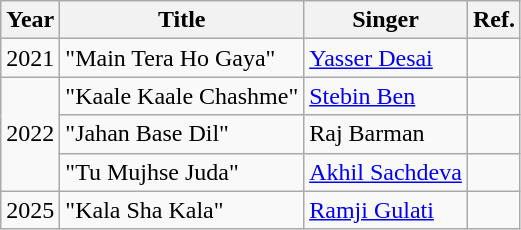<table class = "wikitable sortable">
<tr>
<th>Year</th>
<th>Title</th>
<th>Singer</th>
<th>Ref.</th>
</tr>
<tr>
<td>2021</td>
<td>"Main Tera Ho Gaya"</td>
<td><a href='#'>Yasser Desai</a></td>
<td></td>
</tr>
<tr>
<td rowspan="3">2022</td>
<td>"Kaale Kaale Chashme"</td>
<td><a href='#'>Stebin Ben</a></td>
<td></td>
</tr>
<tr>
<td>"Jahan Base Dil"</td>
<td>Raj Barman</td>
<td></td>
</tr>
<tr>
<td>"Tu Mujhse Juda"</td>
<td><a href='#'>Akhil Sachdeva</a></td>
<td></td>
</tr>
<tr>
<td>2025</td>
<td>"Kala Sha Kala"</td>
<td><a href='#'>Ramji Gulati</a></td>
<td></td>
</tr>
</table>
